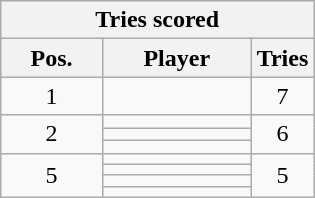<table class="wikitable" style="text-align:center">
<tr bgcolor="#efefef">
<th colspan=4 style="border-right:0px;";>Tries scored<br></th>
</tr>
<tr bgcolor="#efefef">
<th>Pos.</th>
<th>Player</th>
<th width=20%>Tries</th>
</tr>
<tr>
<td>1</td>
<td align=left></td>
<td>7</td>
</tr>
<tr>
<td rowspan = 3>2</td>
<td align=left></td>
<td rowspan=3>6</td>
</tr>
<tr>
<td align=left></td>
</tr>
<tr>
<td align=left></td>
</tr>
<tr>
<td rowspan =4>5</td>
<td align=left></td>
<td rowspan =4>5</td>
</tr>
<tr>
<td align=left></td>
</tr>
<tr>
<td align=left></td>
</tr>
<tr>
<td align=left></td>
</tr>
</table>
